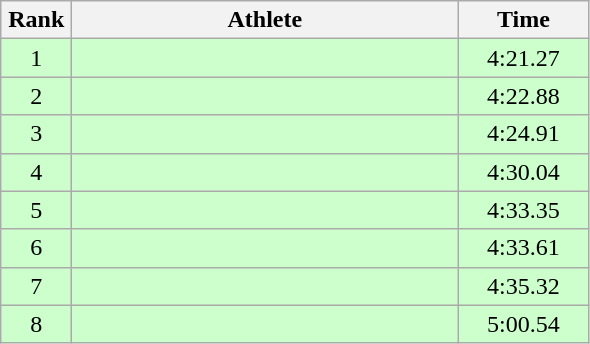<table class=wikitable style="text-align:center">
<tr>
<th width=40>Rank</th>
<th width=250>Athlete</th>
<th width=80>Time</th>
</tr>
<tr bgcolor="ccffcc">
<td>1</td>
<td align=left></td>
<td>4:21.27</td>
</tr>
<tr bgcolor="ccffcc">
<td>2</td>
<td align=left></td>
<td>4:22.88</td>
</tr>
<tr bgcolor="ccffcc">
<td>3</td>
<td align=left></td>
<td>4:24.91</td>
</tr>
<tr bgcolor="ccffcc">
<td>4</td>
<td align=left></td>
<td>4:30.04</td>
</tr>
<tr bgcolor="ccffcc">
<td>5</td>
<td align=left></td>
<td>4:33.35</td>
</tr>
<tr bgcolor="ccffcc">
<td>6</td>
<td align=left></td>
<td>4:33.61</td>
</tr>
<tr bgcolor="ccffcc">
<td>7</td>
<td align=left></td>
<td>4:35.32</td>
</tr>
<tr bgcolor="ccffcc">
<td>8</td>
<td align=left></td>
<td>5:00.54</td>
</tr>
</table>
